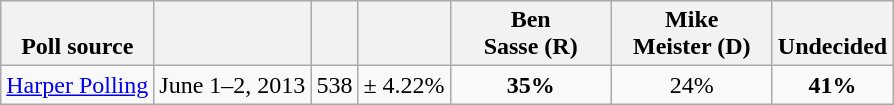<table class="wikitable" style="text-align:center">
<tr valign= bottom>
<th>Poll source</th>
<th></th>
<th></th>
<th></th>
<th style="width:100px;">Ben<br>Sasse (R)</th>
<th style="width:100px;">Mike<br>Meister (D)</th>
<th>Undecided</th>
</tr>
<tr>
<td align=left><a href='#'>Harper Polling</a></td>
<td>June 1–2, 2013</td>
<td>538</td>
<td>± 4.22%</td>
<td><strong>35%</strong></td>
<td>24%</td>
<td><strong>41%</strong></td>
</tr>
</table>
